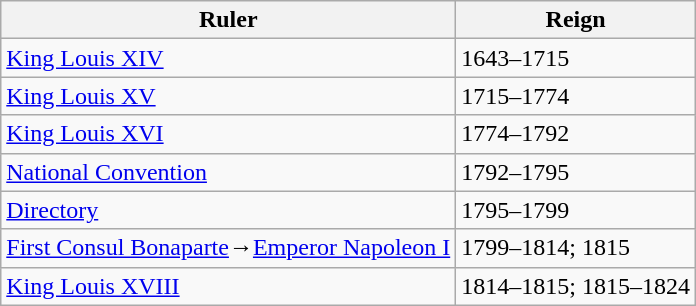<table class="wikitable">
<tr>
<th>Ruler</th>
<th>Reign</th>
</tr>
<tr>
<td><a href='#'>King Louis XIV</a></td>
<td>1643–1715</td>
</tr>
<tr>
<td><a href='#'>King Louis XV</a></td>
<td>1715–1774</td>
</tr>
<tr>
<td><a href='#'>King Louis XVI</a></td>
<td>1774–1792</td>
</tr>
<tr>
<td><a href='#'>National Convention</a></td>
<td>1792–1795</td>
</tr>
<tr>
<td><a href='#'>Directory</a></td>
<td>1795–1799</td>
</tr>
<tr>
<td><a href='#'>First Consul Bonaparte</a>→<a href='#'>Emperor Napoleon I</a></td>
<td>1799–1814; 1815</td>
</tr>
<tr>
<td><a href='#'>King Louis XVIII</a></td>
<td>1814–1815; 1815–1824</td>
</tr>
</table>
